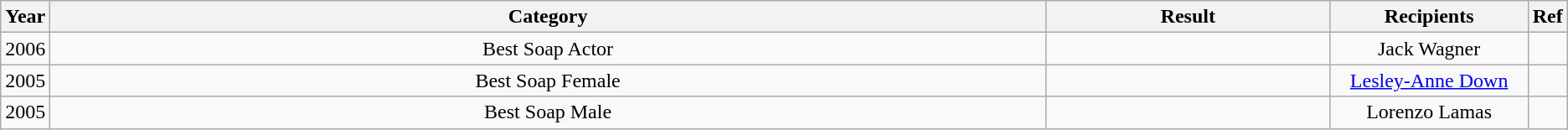<table class="wikitable" rowspan=2 style="text-align: center;">
<tr>
<th scope="col" style="width:1%;">Year</th>
<th scope="col" style="width:67%;">Category</th>
<th scope="col" style="width:19%;">Result</th>
<th scope="col" style="width:18%;">Recipients</th>
<th>Ref</th>
</tr>
<tr>
<td>2006</td>
<td>Best Soap Actor</td>
<td></td>
<td>Jack Wagner</td>
<td></td>
</tr>
<tr>
<td>2005</td>
<td>Best Soap Female</td>
<td></td>
<td><a href='#'>Lesley-Anne Down</a></td>
<td></td>
</tr>
<tr>
<td>2005</td>
<td>Best Soap Male</td>
<td></td>
<td>Lorenzo Lamas</td>
<td></td>
</tr>
</table>
